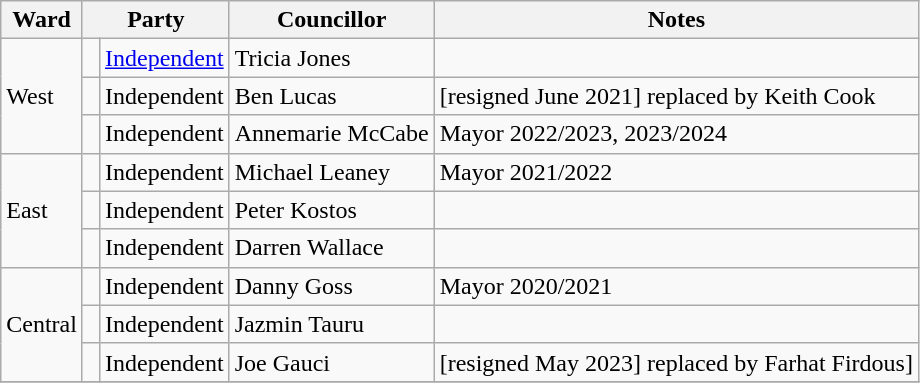<table class="wikitable">
<tr>
<th>Ward</th>
<th colspan="2">Party</th>
<th>Councillor</th>
<th>Notes</th>
</tr>
<tr>
<td rowspan="3">West</td>
<td> </td>
<td><a href='#'>Independent</a></td>
<td>Tricia Jones</td>
<td></td>
</tr>
<tr>
<td> </td>
<td>Independent</td>
<td>Ben Lucas</td>
<td>[resigned June 2021] replaced by Keith Cook</td>
</tr>
<tr>
<td> </td>
<td>Independent</td>
<td>Annemarie McCabe</td>
<td>Mayor 2022/2023, 2023/2024</td>
</tr>
<tr>
<td rowspan="3">East</td>
<td> </td>
<td>Independent</td>
<td>Michael Leaney</td>
<td>Mayor 2021/2022</td>
</tr>
<tr>
<td> </td>
<td>Independent</td>
<td>Peter Kostos</td>
<td></td>
</tr>
<tr>
<td> </td>
<td>Independent</td>
<td>Darren Wallace</td>
<td></td>
</tr>
<tr>
<td rowspan="3">Central</td>
<td> </td>
<td>Independent</td>
<td>Danny Goss</td>
<td>Mayor 2020/2021</td>
</tr>
<tr>
<td> </td>
<td>Independent</td>
<td>Jazmin Tauru</td>
<td></td>
</tr>
<tr>
<td> </td>
<td>Independent</td>
<td>Joe Gauci</td>
<td>[resigned May 2023] replaced by Farhat Firdous]</td>
</tr>
<tr>
</tr>
</table>
